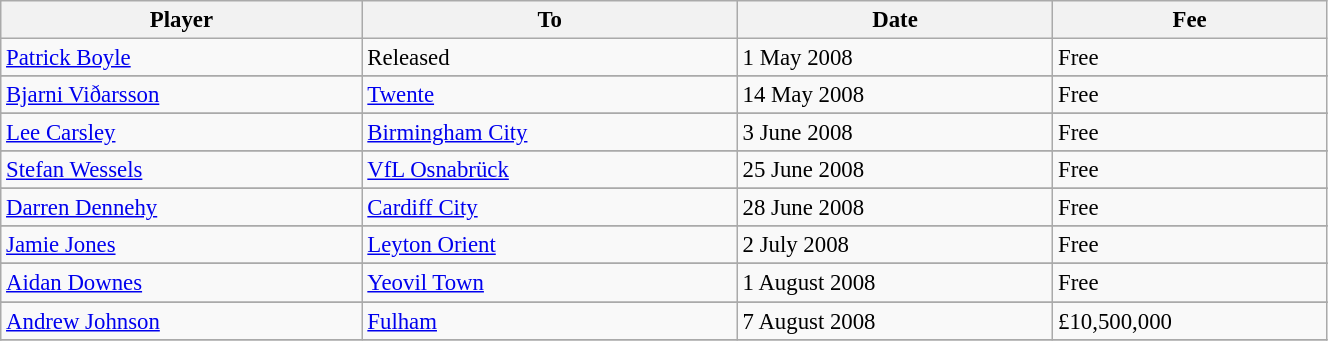<table class="wikitable sortable" style="text-align:center; font-size:95%;width:70%; text-align:left">
<tr>
<th>Player</th>
<th>To</th>
<th>Date</th>
<th>Fee</th>
</tr>
<tr --->
<td> <a href='#'>Patrick Boyle</a></td>
<td>Released</td>
<td>1 May 2008</td>
<td>Free</td>
</tr>
<tr --->
</tr>
<tr --->
<td> <a href='#'>Bjarni Viðarsson</a></td>
<td> <a href='#'>Twente</a></td>
<td>14 May 2008</td>
<td>Free</td>
</tr>
<tr --->
</tr>
<tr --->
<td> <a href='#'>Lee Carsley</a></td>
<td> <a href='#'>Birmingham City</a></td>
<td>3 June 2008</td>
<td>Free</td>
</tr>
<tr --->
</tr>
<tr --->
<td> <a href='#'>Stefan Wessels</a></td>
<td> <a href='#'>VfL Osnabrück</a></td>
<td>25 June 2008</td>
<td>Free</td>
</tr>
<tr --->
</tr>
<tr --->
<td> <a href='#'>Darren Dennehy</a></td>
<td> <a href='#'>Cardiff City</a></td>
<td>28 June 2008</td>
<td>Free</td>
</tr>
<tr --->
</tr>
<tr --->
<td> <a href='#'>Jamie Jones</a></td>
<td> <a href='#'>Leyton Orient</a></td>
<td>2 July 2008</td>
<td>Free</td>
</tr>
<tr --->
</tr>
<tr --->
<td> <a href='#'>Aidan Downes</a></td>
<td> <a href='#'>Yeovil Town</a></td>
<td>1 August 2008</td>
<td>Free</td>
</tr>
<tr --->
</tr>
<tr --->
<td> <a href='#'>Andrew Johnson</a></td>
<td> <a href='#'>Fulham</a></td>
<td>7 August 2008</td>
<td>£10,500,000</td>
</tr>
<tr --->
</tr>
</table>
